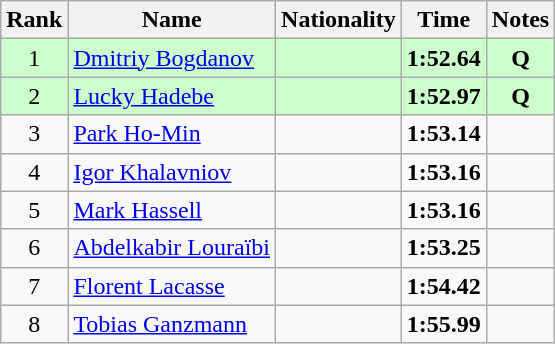<table class="wikitable sortable" style="text-align:center">
<tr>
<th>Rank</th>
<th>Name</th>
<th>Nationality</th>
<th>Time</th>
<th>Notes</th>
</tr>
<tr bgcolor=ccffcc>
<td>1</td>
<td align=left><a href='#'>Dmitriy Bogdanov</a></td>
<td align=left></td>
<td><strong>1:52.64</strong></td>
<td><strong>Q</strong></td>
</tr>
<tr bgcolor=ccffcc>
<td>2</td>
<td align=left><a href='#'>Lucky Hadebe</a></td>
<td align=left></td>
<td><strong>1:52.97</strong></td>
<td><strong>Q</strong></td>
</tr>
<tr>
<td>3</td>
<td align=left><a href='#'>Park Ho-Min</a></td>
<td align=left></td>
<td><strong>1:53.14</strong></td>
<td></td>
</tr>
<tr>
<td>4</td>
<td align=left><a href='#'>Igor Khalavniov</a></td>
<td align=left></td>
<td><strong>1:53.16</strong></td>
<td></td>
</tr>
<tr>
<td>5</td>
<td align=left><a href='#'>Mark Hassell</a></td>
<td align=left></td>
<td><strong>1:53.16</strong></td>
<td></td>
</tr>
<tr>
<td>6</td>
<td align=left><a href='#'>Abdelkabir Louraïbi</a></td>
<td align=left></td>
<td><strong>1:53.25</strong></td>
<td></td>
</tr>
<tr>
<td>7</td>
<td align=left><a href='#'>Florent Lacasse</a></td>
<td align=left></td>
<td><strong>1:54.42</strong></td>
<td></td>
</tr>
<tr>
<td>8</td>
<td align=left><a href='#'>Tobias Ganzmann</a></td>
<td align=left></td>
<td><strong>1:55.99</strong></td>
<td></td>
</tr>
</table>
